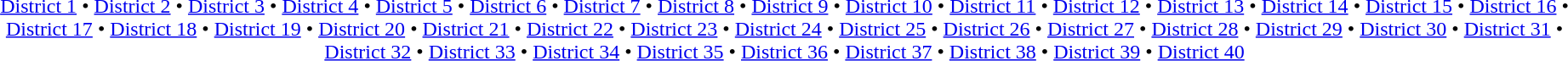<table id=toc class=toc summary=Contents>
<tr>
<td align=center><br><a href='#'>District 1</a> • <a href='#'>District 2</a> • <a href='#'>District 3</a> • <a href='#'>District 4</a> • <a href='#'>District 5</a> • <a href='#'>District 6</a> • <a href='#'>District 7</a> • <a href='#'>District 8</a> • <a href='#'>District 9</a> • <a href='#'>District 10</a> • <a href='#'>District 11</a> • <a href='#'>District 12</a> • <a href='#'>District 13</a> • <a href='#'>District 14</a> • <a href='#'>District 15</a> • <a href='#'>District 16</a> • <a href='#'>District 17</a> • <a href='#'>District 18</a> • <a href='#'>District 19</a> • <a href='#'>District 20</a> • <a href='#'>District 21</a> • <a href='#'>District 22</a> • <a href='#'>District 23</a> • <a href='#'>District 24</a> • <a href='#'>District 25</a> • <a href='#'>District 26</a> • <a href='#'>District 27</a> • <a href='#'>District 28</a> • <a href='#'>District 29</a> • <a href='#'>District 30</a> • <a href='#'>District 31</a> • <a href='#'>District 32</a> • <a href='#'>District 33</a> • <a href='#'>District 34</a> • <a href='#'>District 35</a> • <a href='#'>District 36</a> • <a href='#'>District 37</a> • <a href='#'>District 38</a> • <a href='#'>District 39</a> • <a href='#'>District 40</a></td>
</tr>
</table>
